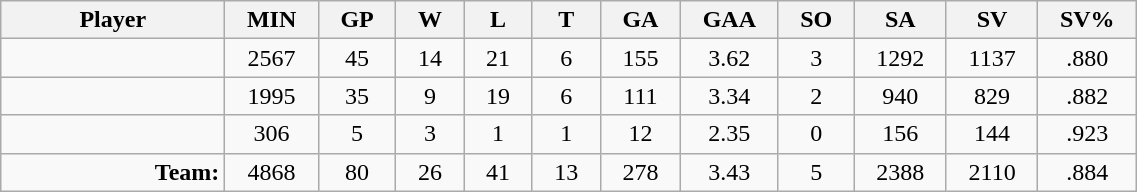<table width="60%" class="wikitable sortable">
<tr>
<th bgcolor="#DDDDFF" width="10%">Player</th>
<th width="3%" bgcolor="#DDDDFF" title="Minutes played">MIN</th>
<th width="3%" bgcolor="#DDDDFF" title="Games played in">GP</th>
<th width="3%" bgcolor="#DDDDFF" title="Wins">W</th>
<th width="3%" bgcolor="#DDDDFF"title="Losses">L</th>
<th width="3%" bgcolor="#DDDDFF" title="Ties">T</th>
<th width="3%" bgcolor="#DDDDFF" title="Goals against">GA</th>
<th width="3%" bgcolor="#DDDDFF" title="Goals against average">GAA</th>
<th width="3%" bgcolor="#DDDDFF"title="Shut-outs">SO</th>
<th width="3%" bgcolor="#DDDDFF" title="Shots against">SA</th>
<th width="3%" bgcolor="#DDDDFF" title="Shots saved">SV</th>
<th width="3%" bgcolor="#DDDDFF" title="Save percentage">SV%</th>
</tr>
<tr align="center">
<td align="right"></td>
<td>2567</td>
<td>45</td>
<td>14</td>
<td>21</td>
<td>6</td>
<td>155</td>
<td>3.62</td>
<td>3</td>
<td>1292</td>
<td>1137</td>
<td>.880</td>
</tr>
<tr align="center">
<td align="right"></td>
<td>1995</td>
<td>35</td>
<td>9</td>
<td>19</td>
<td>6</td>
<td>111</td>
<td>3.34</td>
<td>2</td>
<td>940</td>
<td>829</td>
<td>.882</td>
</tr>
<tr align="center">
<td align="right"></td>
<td>306</td>
<td>5</td>
<td>3</td>
<td>1</td>
<td>1</td>
<td>12</td>
<td>2.35</td>
<td>0</td>
<td>156</td>
<td>144</td>
<td>.923</td>
</tr>
<tr align="center">
<td align="right"><strong>Team:</strong></td>
<td>4868</td>
<td>80</td>
<td>26</td>
<td>41</td>
<td>13</td>
<td>278</td>
<td>3.43</td>
<td>5</td>
<td>2388</td>
<td>2110</td>
<td>.884</td>
</tr>
</table>
